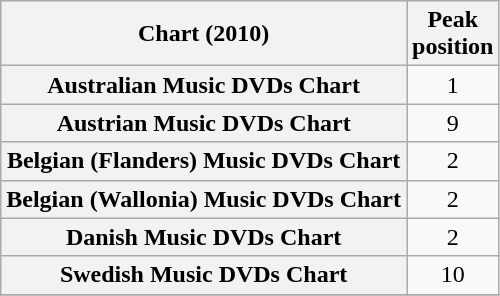<table class="wikitable plainrowheaders sortable" style="text-align:center;">
<tr>
<th scope="col">Chart (2010)</th>
<th scope="col">Peak<br>position</th>
</tr>
<tr>
<th scope="row">Australian Music DVDs Chart</th>
<td>1</td>
</tr>
<tr>
<th scope="row">Austrian Music DVDs Chart</th>
<td>9</td>
</tr>
<tr>
<th scope="row">Belgian (Flanders) Music DVDs Chart</th>
<td>2</td>
</tr>
<tr>
<th scope="row">Belgian (Wallonia) Music DVDs Chart</th>
<td>2</td>
</tr>
<tr>
<th scope="row">Danish Music DVDs Chart</th>
<td>2</td>
</tr>
<tr>
<th scope="row">Swedish Music DVDs Chart</th>
<td>10</td>
</tr>
<tr>
</tr>
</table>
